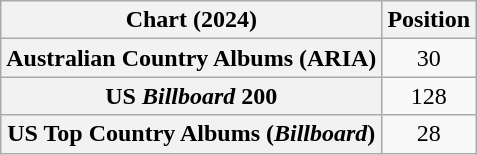<table class="wikitable sortable plainrowheaders" style="text-align:center">
<tr>
<th scope="col">Chart (2024)</th>
<th scope="col">Position</th>
</tr>
<tr>
<th scope="row">Australian Country Albums (ARIA)</th>
<td>30</td>
</tr>
<tr>
<th scope="row">US <em>Billboard</em> 200</th>
<td>128</td>
</tr>
<tr>
<th scope="row">US Top Country Albums (<em>Billboard</em>)</th>
<td>28</td>
</tr>
</table>
